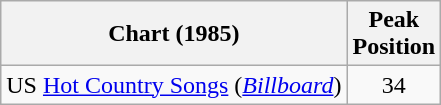<table class="wikitable">
<tr>
<th align="left">Chart (1985)</th>
<th align="left">Peak<br>Position</th>
</tr>
<tr>
<td align="left">US <a href='#'>Hot Country Songs</a> (<em><a href='#'>Billboard</a></em>)</td>
<td align="center">34</td>
</tr>
</table>
